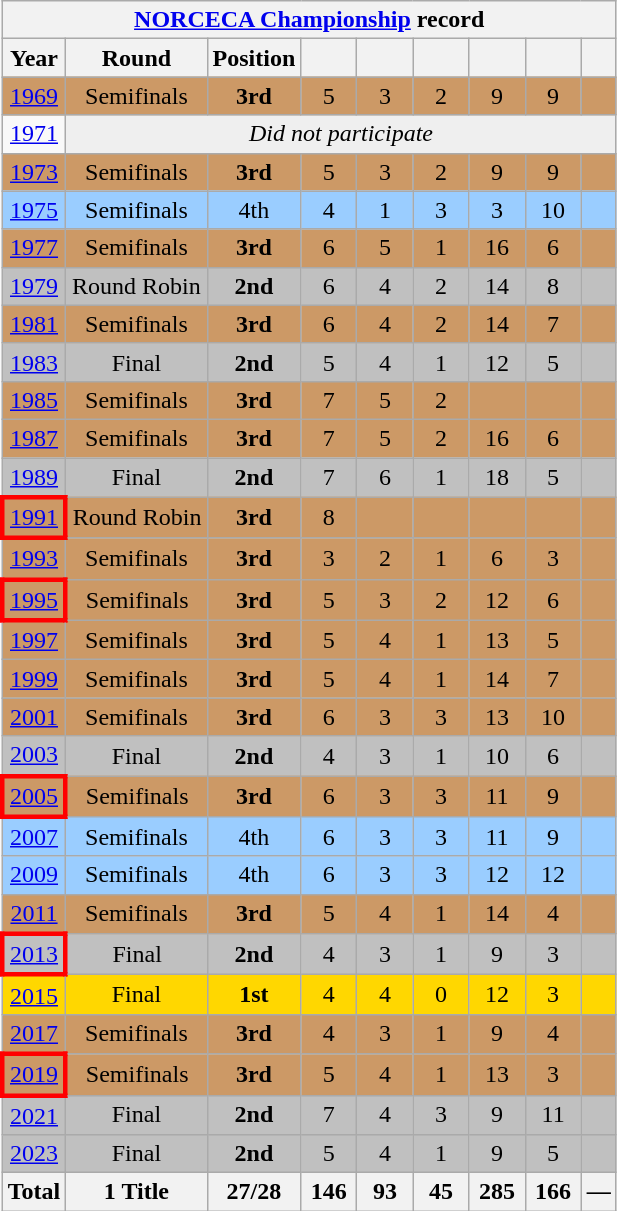<table class="wikitable collapsible" style="text-align: center;">
<tr>
<th colspan=9><a href='#'>NORCECA Championship</a> record</th>
</tr>
<tr>
<th>Year</th>
<th>Round</th>
<th>Position</th>
<th width=30></th>
<th width=30></th>
<th width=30></th>
<th width=30></th>
<th width=30></th>
<th></th>
</tr>
<tr bgcolor=#cc9966>
<td> <a href='#'>1969</a></td>
<td>Semifinals</td>
<td><strong>3rd</strong></td>
<td>5</td>
<td>3</td>
<td>2</td>
<td>9</td>
<td>9</td>
<td></td>
</tr>
<tr>
<td> <a href='#'>1971</a></td>
<td colspan=9 rowspan=1 bgcolor=#EFEFEF><em>Did not participate</em></td>
</tr>
<tr bgcolor=#cc9966>
<td> <a href='#'>1973</a></td>
<td>Semifinals</td>
<td><strong>3rd</strong></td>
<td>5</td>
<td>3</td>
<td>2</td>
<td>9</td>
<td>9</td>
<td></td>
</tr>
<tr bgcolor=#9acdff>
<td> <a href='#'>1975</a></td>
<td>Semifinals</td>
<td>4th</td>
<td>4</td>
<td>1</td>
<td>3</td>
<td>3</td>
<td>10</td>
<td></td>
</tr>
<tr bgcolor=#cc9966>
<td> <a href='#'>1977</a></td>
<td>Semifinals</td>
<td><strong>3rd</strong></td>
<td>6</td>
<td>5</td>
<td>1</td>
<td>16</td>
<td>6</td>
<td></td>
</tr>
<tr bgcolor=silver>
<td> <a href='#'>1979</a></td>
<td>Round Robin</td>
<td><strong>2nd</strong></td>
<td>6</td>
<td>4</td>
<td>2</td>
<td>14</td>
<td>8</td>
<td></td>
</tr>
<tr bgcolor=#cc9966>
<td> <a href='#'>1981</a></td>
<td>Semifinals</td>
<td><strong>3rd</strong></td>
<td>6</td>
<td>4</td>
<td>2</td>
<td>14</td>
<td>7</td>
<td></td>
</tr>
<tr bgcolor=silver>
<td> <a href='#'>1983</a></td>
<td>Final</td>
<td><strong>2nd</strong></td>
<td>5</td>
<td>4</td>
<td>1</td>
<td>12</td>
<td>5</td>
<td></td>
</tr>
<tr bgcolor=#cc9966>
<td> <a href='#'>1985</a></td>
<td>Semifinals</td>
<td><strong>3rd</strong></td>
<td>7</td>
<td>5</td>
<td>2</td>
<td></td>
<td></td>
<td></td>
</tr>
<tr bgcolor=#cc9966>
<td> <a href='#'>1987</a></td>
<td>Semifinals</td>
<td><strong>3rd</strong></td>
<td>7</td>
<td>5</td>
<td>2</td>
<td>16</td>
<td>6</td>
<td></td>
</tr>
<tr bgcolor=silver>
<td> <a href='#'>1989</a></td>
<td>Final</td>
<td><strong>2nd</strong></td>
<td>7</td>
<td>6</td>
<td>1</td>
<td>18</td>
<td>5</td>
<td></td>
</tr>
<tr bgcolor=#cc9966>
<td style="border:3px solid red"> <a href='#'>1991</a></td>
<td>Round Robin</td>
<td><strong>3rd</strong></td>
<td>8</td>
<td></td>
<td></td>
<td></td>
<td></td>
<td></td>
</tr>
<tr bgcolor=#cc9966>
<td> <a href='#'>1993</a></td>
<td>Semifinals</td>
<td><strong>3rd</strong></td>
<td>3</td>
<td>2</td>
<td>1</td>
<td>6</td>
<td>3</td>
<td></td>
</tr>
<tr bgcolor=#cc9966>
<td style="border:3px solid red"> <a href='#'>1995</a></td>
<td>Semifinals</td>
<td><strong>3rd</strong></td>
<td>5</td>
<td>3</td>
<td>2</td>
<td>12</td>
<td>6</td>
<td></td>
</tr>
<tr bgcolor=#cc9966>
<td> <a href='#'>1997</a></td>
<td>Semifinals</td>
<td><strong>3rd</strong></td>
<td>5</td>
<td>4</td>
<td>1</td>
<td>13</td>
<td>5</td>
<td></td>
</tr>
<tr bgcolor=#cc9966>
<td> <a href='#'>1999</a></td>
<td>Semifinals</td>
<td><strong>3rd</strong></td>
<td>5</td>
<td>4</td>
<td>1</td>
<td>14</td>
<td>7</td>
<td></td>
</tr>
<tr bgcolor=#cc9966>
<td> <a href='#'>2001</a></td>
<td>Semifinals</td>
<td><strong>3rd</strong></td>
<td>6</td>
<td>3</td>
<td>3</td>
<td>13</td>
<td>10</td>
<td></td>
</tr>
<tr bgcolor=silver>
<td> <a href='#'>2003</a></td>
<td>Final</td>
<td><strong>2nd</strong></td>
<td>4</td>
<td>3</td>
<td>1</td>
<td>10</td>
<td>6</td>
<td></td>
</tr>
<tr bgcolor=#cc9966>
<td style="border:3px solid red"> <a href='#'>2005</a></td>
<td>Semifinals</td>
<td><strong>3rd</strong></td>
<td>6</td>
<td>3</td>
<td>3</td>
<td>11</td>
<td>9</td>
<td></td>
</tr>
<tr bgcolor=#9acdff>
<td> <a href='#'>2007</a></td>
<td>Semifinals</td>
<td>4th</td>
<td>6</td>
<td>3</td>
<td>3</td>
<td>11</td>
<td>9</td>
<td></td>
</tr>
<tr bgcolor=#9acdff>
<td> <a href='#'>2009</a></td>
<td>Semifinals</td>
<td>4th</td>
<td>6</td>
<td>3</td>
<td>3</td>
<td>12</td>
<td>12</td>
<td></td>
</tr>
<tr bgcolor=#cc9966>
<td> <a href='#'>2011</a></td>
<td>Semifinals</td>
<td><strong>3rd</strong></td>
<td>5</td>
<td>4</td>
<td>1</td>
<td>14</td>
<td>4</td>
<td></td>
</tr>
<tr bgcolor=silver>
<td style="border:3px solid red"> <a href='#'>2013</a></td>
<td>Final</td>
<td><strong>2nd</strong></td>
<td>4</td>
<td>3</td>
<td>1</td>
<td>9</td>
<td>3</td>
<td></td>
</tr>
<tr bgcolor=gold>
<td> <a href='#'>2015</a></td>
<td>Final</td>
<td><strong>1st</strong></td>
<td>4</td>
<td>4</td>
<td>0</td>
<td>12</td>
<td>3</td>
<td></td>
</tr>
<tr bgcolor=#cc9966>
<td> <a href='#'>2017</a></td>
<td>Semifinals</td>
<td><strong>3rd</strong></td>
<td>4</td>
<td>3</td>
<td>1</td>
<td>9</td>
<td>4</td>
<td></td>
</tr>
<tr bgcolor=#cc9966>
<td style="border:3px solid red"> <a href='#'>2019</a></td>
<td>Semifinals</td>
<td><strong>3rd</strong></td>
<td>5</td>
<td>4</td>
<td>1</td>
<td>13</td>
<td>3</td>
<td></td>
</tr>
<tr bgcolor=silver>
<td> <a href='#'>2021</a></td>
<td>Final</td>
<td><strong>2nd</strong></td>
<td>7</td>
<td>4</td>
<td>3</td>
<td>9</td>
<td>11</td>
<td></td>
</tr>
<tr bgcolor=silver>
<td> <a href='#'>2023</a></td>
<td>Final</td>
<td><strong>2nd</strong></td>
<td>5</td>
<td>4</td>
<td>1</td>
<td>9</td>
<td>5</td>
<td></td>
</tr>
<tr>
<th>Total</th>
<th>1 Title</th>
<th>27/28</th>
<th>146</th>
<th>93</th>
<th>45</th>
<th>285</th>
<th>166</th>
<th>—</th>
</tr>
</table>
